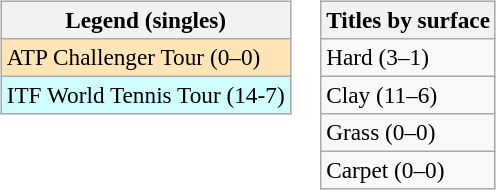<table>
<tr valign=top>
<td><br><table class=wikitable style=font-size:97%>
<tr>
<th>Legend (singles)</th>
</tr>
<tr bgcolor=moccasin>
<td>ATP Challenger Tour (0–0)</td>
</tr>
<tr bgcolor=#cffcff>
<td>ITF World Tennis Tour (14-7)</td>
</tr>
</table>
</td>
<td><br><table class=wikitable style=font-size:97%>
<tr>
<th>Titles by surface</th>
</tr>
<tr>
<td>Hard (3–1)</td>
</tr>
<tr>
<td>Clay (11–6)</td>
</tr>
<tr>
<td>Grass (0–0)</td>
</tr>
<tr>
<td>Carpet (0–0)</td>
</tr>
</table>
</td>
</tr>
</table>
